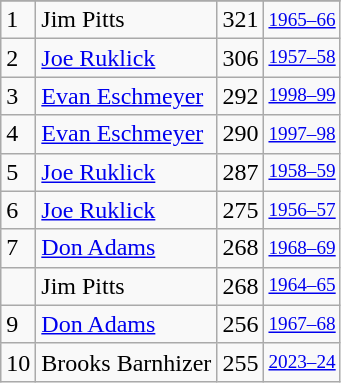<table class="wikitable">
<tr>
</tr>
<tr>
<td>1</td>
<td>Jim Pitts</td>
<td>321</td>
<td style="font-size:80%;"><a href='#'>1965–66</a></td>
</tr>
<tr>
<td>2</td>
<td><a href='#'>Joe Ruklick</a></td>
<td>306</td>
<td style="font-size:80%;"><a href='#'>1957–58</a></td>
</tr>
<tr>
<td>3</td>
<td><a href='#'>Evan Eschmeyer</a></td>
<td>292</td>
<td style="font-size:80%;"><a href='#'>1998–99</a></td>
</tr>
<tr>
<td>4</td>
<td><a href='#'>Evan Eschmeyer</a></td>
<td>290</td>
<td style="font-size:80%;"><a href='#'>1997–98</a></td>
</tr>
<tr>
<td>5</td>
<td><a href='#'>Joe Ruklick</a></td>
<td>287</td>
<td style="font-size:80%;"><a href='#'>1958–59</a></td>
</tr>
<tr>
<td>6</td>
<td><a href='#'>Joe Ruklick</a></td>
<td>275</td>
<td style="font-size:80%;"><a href='#'>1956–57</a></td>
</tr>
<tr>
<td>7</td>
<td><a href='#'>Don Adams</a></td>
<td>268</td>
<td style="font-size:80%;"><a href='#'>1968–69</a></td>
</tr>
<tr>
<td></td>
<td>Jim Pitts</td>
<td>268</td>
<td style="font-size:80%;"><a href='#'>1964–65</a></td>
</tr>
<tr>
<td>9</td>
<td><a href='#'>Don Adams</a></td>
<td>256</td>
<td style="font-size:80%;"><a href='#'>1967–68</a></td>
</tr>
<tr>
<td>10</td>
<td>Brooks Barnhizer</td>
<td>255</td>
<td style="font-size:80%;"><a href='#'>2023–24</a></td>
</tr>
</table>
